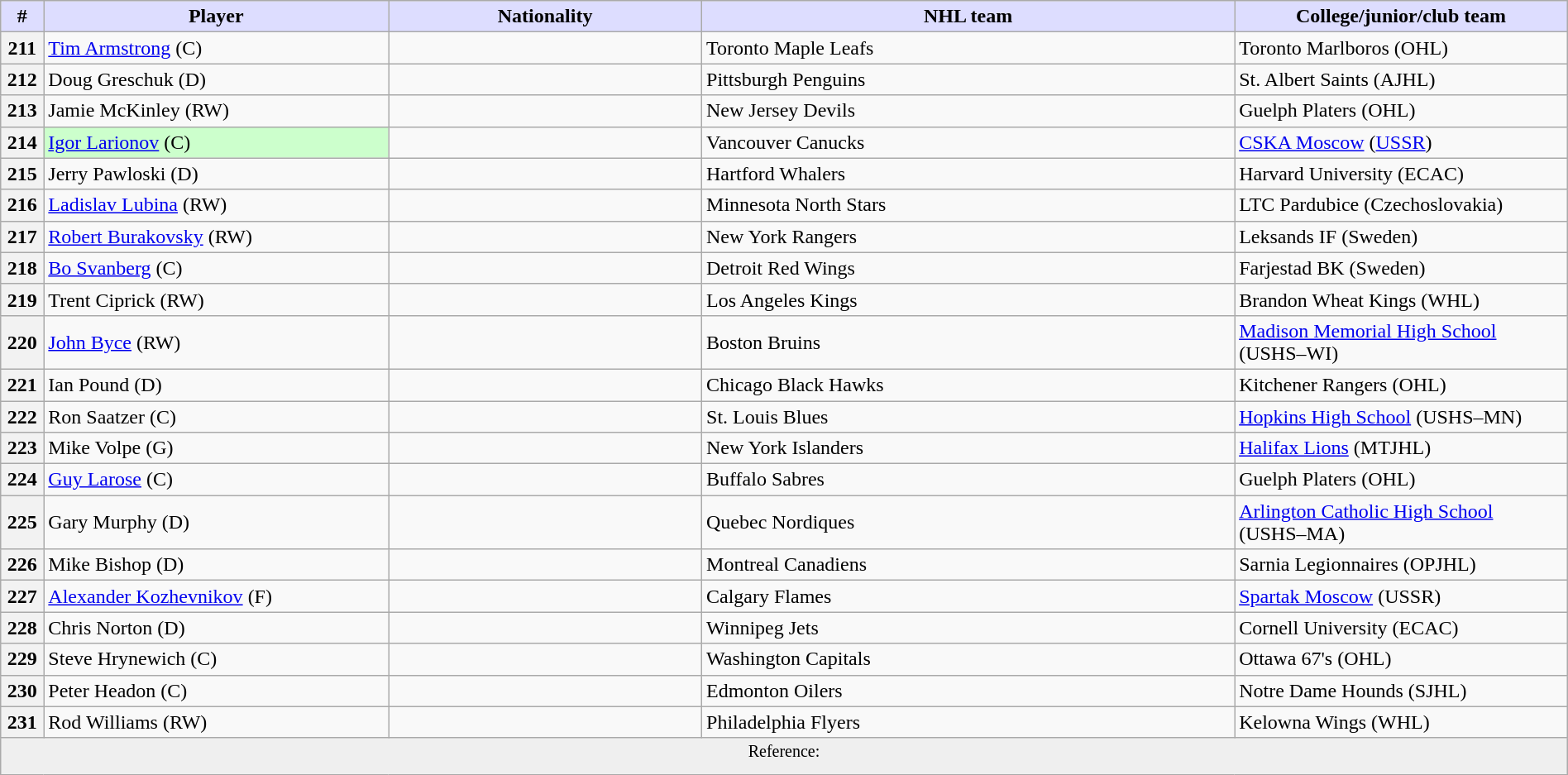<table class="wikitable" style="width: 100%">
<tr>
<th style="background:#ddf; width:2.75%;">#</th>
<th style="background:#ddf; width:22.0%;">Player</th>
<th style="background:#ddf; width:20.0%;">Nationality</th>
<th style="background:#ddf; width:34.0%;">NHL team</th>
<th style="background:#ddf; width:100.0%;">College/junior/club team</th>
</tr>
<tr>
<th>211</th>
<td><a href='#'>Tim Armstrong</a> (C)</td>
<td></td>
<td>Toronto Maple Leafs</td>
<td>Toronto Marlboros (OHL)</td>
</tr>
<tr>
<th>212</th>
<td>Doug Greschuk (D)</td>
<td></td>
<td>Pittsburgh Penguins</td>
<td>St. Albert Saints (AJHL)</td>
</tr>
<tr>
<th>213</th>
<td>Jamie McKinley (RW)</td>
<td></td>
<td>New Jersey Devils</td>
<td>Guelph Platers (OHL)</td>
</tr>
<tr>
<th>214</th>
<td bgcolor="#CCFFCC"><a href='#'>Igor Larionov</a> (C)</td>
<td></td>
<td>Vancouver Canucks</td>
<td><a href='#'>CSKA Moscow</a> (<a href='#'>USSR</a>)</td>
</tr>
<tr>
<th>215</th>
<td>Jerry Pawloski (D)</td>
<td></td>
<td>Hartford Whalers</td>
<td>Harvard University (ECAC)</td>
</tr>
<tr>
<th>216</th>
<td><a href='#'>Ladislav Lubina</a> (RW)</td>
<td></td>
<td>Minnesota North Stars</td>
<td>LTC Pardubice (Czechoslovakia)</td>
</tr>
<tr>
<th>217</th>
<td><a href='#'>Robert Burakovsky</a> (RW)</td>
<td></td>
<td>New York Rangers</td>
<td>Leksands IF (Sweden)</td>
</tr>
<tr>
<th>218</th>
<td><a href='#'>Bo Svanberg</a> (C)</td>
<td></td>
<td>Detroit Red Wings</td>
<td>Farjestad BK (Sweden)</td>
</tr>
<tr>
<th>219</th>
<td>Trent Ciprick (RW)</td>
<td></td>
<td>Los Angeles Kings</td>
<td>Brandon Wheat Kings (WHL)</td>
</tr>
<tr>
<th>220</th>
<td><a href='#'>John Byce</a> (RW)</td>
<td></td>
<td>Boston Bruins</td>
<td><a href='#'>Madison Memorial High School</a> (USHS–WI)</td>
</tr>
<tr>
<th>221</th>
<td>Ian Pound (D)</td>
<td></td>
<td>Chicago Black Hawks</td>
<td>Kitchener Rangers (OHL)</td>
</tr>
<tr>
<th>222</th>
<td>Ron Saatzer (C)</td>
<td></td>
<td>St. Louis Blues</td>
<td><a href='#'>Hopkins High School</a> (USHS–MN)</td>
</tr>
<tr>
<th>223</th>
<td>Mike Volpe (G)</td>
<td></td>
<td>New York Islanders</td>
<td><a href='#'>Halifax Lions</a> (MTJHL)</td>
</tr>
<tr>
<th>224</th>
<td><a href='#'>Guy Larose</a> (C)</td>
<td></td>
<td>Buffalo Sabres</td>
<td>Guelph Platers (OHL)</td>
</tr>
<tr>
<th>225</th>
<td>Gary Murphy (D)</td>
<td></td>
<td>Quebec Nordiques</td>
<td><a href='#'>Arlington Catholic High School</a> (USHS–MA)</td>
</tr>
<tr>
<th>226</th>
<td>Mike Bishop (D)</td>
<td></td>
<td>Montreal Canadiens</td>
<td>Sarnia Legionnaires (OPJHL)</td>
</tr>
<tr>
<th>227</th>
<td><a href='#'>Alexander Kozhevnikov</a> (F)</td>
<td></td>
<td>Calgary Flames</td>
<td><a href='#'>Spartak Moscow</a> (USSR)</td>
</tr>
<tr>
<th>228</th>
<td>Chris Norton (D)</td>
<td></td>
<td>Winnipeg Jets</td>
<td>Cornell University (ECAC)</td>
</tr>
<tr>
<th>229</th>
<td>Steve Hrynewich (C)</td>
<td></td>
<td>Washington Capitals</td>
<td>Ottawa 67's (OHL)</td>
</tr>
<tr>
<th>230</th>
<td>Peter Headon (C)</td>
<td></td>
<td>Edmonton Oilers</td>
<td>Notre Dame Hounds (SJHL)</td>
</tr>
<tr>
<th>231</th>
<td>Rod Williams (RW)</td>
<td></td>
<td>Philadelphia Flyers</td>
<td>Kelowna Wings (WHL)</td>
</tr>
<tr>
<td align=center colspan="6" bgcolor="#efefef"><sup>Reference:  </sup></td>
</tr>
</table>
